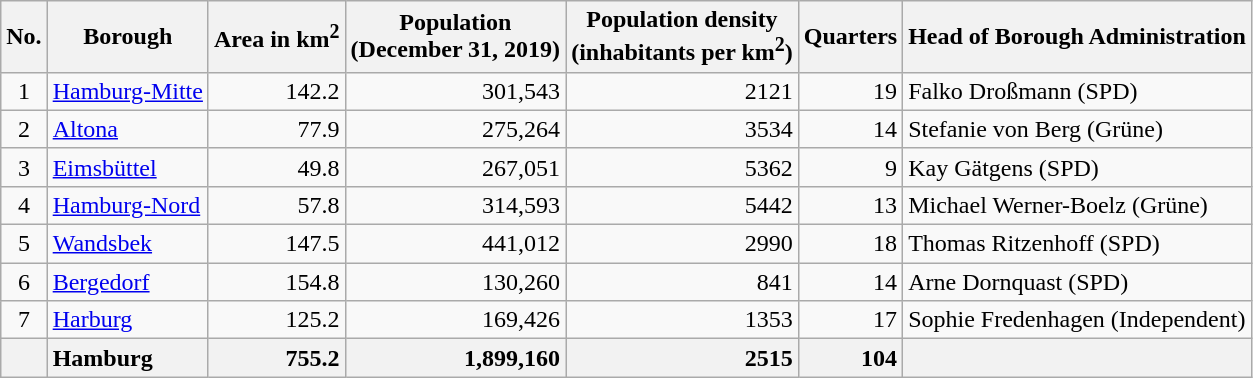<table class="wikitable sortable zebra" style="text-align:right">
<tr>
<th>No.</th>
<th>Borough</th>
<th>Area in km<sup>2</sup></th>
<th>Population<br>(December 31, 2019)</th>
<th>Population density<br>(inhabitants per km<sup>2</sup>)</th>
<th>Quarters</th>
<th class="unsortable">Head of Borough Administration</th>
</tr>
<tr>
<td align="center">1</td>
<td align="left" data-sort-value="4"><a href='#'>Hamburg-Mitte</a></td>
<td>142.2</td>
<td>301,543</td>
<td>2121</td>
<td>19</td>
<td align="left">Falko Droßmann (SPD)</td>
</tr>
<tr>
<td align="center">2</td>
<td align="left" data-sort-value="1"><a href='#'>Altona</a></td>
<td>77.9</td>
<td>275,264</td>
<td>3534</td>
<td>14</td>
<td align="left">Stefanie von Berg (Grüne)</td>
</tr>
<tr>
<td align="center">3</td>
<td align="left" data-sort-value="3"><a href='#'>Eimsbüttel</a></td>
<td>49.8</td>
<td>267,051</td>
<td>5362</td>
<td>9</td>
<td align="left">Kay Gätgens (SPD)</td>
</tr>
<tr>
<td align="center">4</td>
<td align="left" data-sort-value="5"><a href='#'>Hamburg-Nord</a></td>
<td>57.8</td>
<td>314,593</td>
<td>5442</td>
<td>13</td>
<td align="left">Michael Werner-Boelz (Grüne)</td>
</tr>
<tr>
<td align="center">5</td>
<td align="left" data-sort-value="7"><a href='#'>Wandsbek</a></td>
<td>147.5</td>
<td>441,012</td>
<td>2990</td>
<td>18</td>
<td align="left">Thomas Ritzenhoff (SPD)</td>
</tr>
<tr>
<td align="center">6</td>
<td align="left" data-sort-value="2"><a href='#'>Bergedorf</a></td>
<td>154.8</td>
<td>130,260</td>
<td>841</td>
<td>14</td>
<td align="left">Arne Dornquast (SPD)</td>
</tr>
<tr>
<td align="center">7</td>
<td align="left" data-sort-value="6"><a href='#'>Harburg</a></td>
<td>125.2</td>
<td>169,426</td>
<td>1353</td>
<td>17</td>
<td align="left">Sophie Fredenhagen (Independent)</td>
</tr>
<tr class="hintergrundfarbe6">
<th></th>
<th style="text-align:left">Hamburg</th>
<th style="text-align:right">755.2</th>
<th style="text-align:right">1,899,160</th>
<th style="text-align:right">2515</th>
<th style="text-align:right">104</th>
<th></th>
</tr>
</table>
